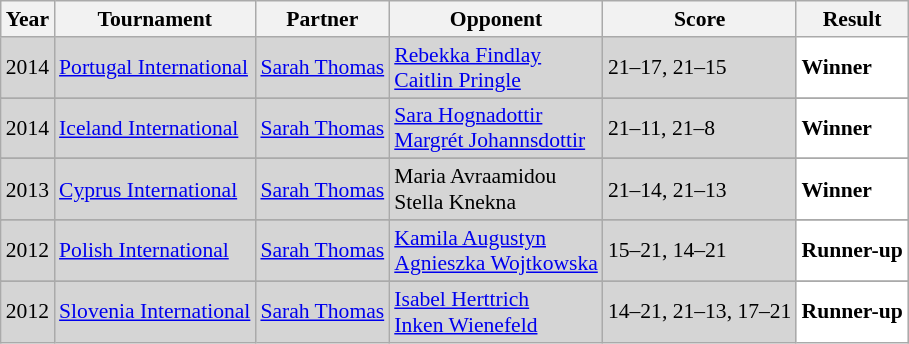<table class="sortable wikitable" style="font-size: 90%;">
<tr>
<th>Year</th>
<th>Tournament</th>
<th>Partner</th>
<th>Opponent</th>
<th>Score</th>
<th>Result</th>
</tr>
<tr style="background:#D5D5D5">
<td align="center">2014</td>
<td align="left"><a href='#'>Portugal International</a></td>
<td align="left"> <a href='#'>Sarah Thomas</a></td>
<td align="left"> <a href='#'>Rebekka Findlay</a> <br>  <a href='#'>Caitlin Pringle</a></td>
<td align="left">21–17, 21–15</td>
<td style="text-align:left; background:white"> <strong>Winner</strong></td>
</tr>
<tr>
</tr>
<tr style="background:#D5D5D5">
<td align="center">2014</td>
<td align="left"><a href='#'>Iceland International</a></td>
<td align="left"> <a href='#'>Sarah Thomas</a></td>
<td align="left"> <a href='#'>Sara Hognadottir</a> <br>  <a href='#'>Margrét Johannsdottir</a></td>
<td align="left">21–11, 21–8</td>
<td style="text-align:left; background:white"> <strong>Winner</strong></td>
</tr>
<tr>
</tr>
<tr style="background:#D5D5D5">
<td align="center">2013</td>
<td align="left"><a href='#'>Cyprus International</a></td>
<td align="left"> <a href='#'>Sarah Thomas</a></td>
<td align="left"> Maria Avraamidou <br>  Stella Knekna</td>
<td align="left">21–14, 21–13</td>
<td style="text-align:left; background:white"> <strong>Winner</strong></td>
</tr>
<tr>
</tr>
<tr style="background:#D5D5D5">
<td align="center">2012</td>
<td align="left"><a href='#'>Polish International</a></td>
<td align="left"> <a href='#'>Sarah Thomas</a></td>
<td align="left"> <a href='#'>Kamila Augustyn</a> <br>  <a href='#'>Agnieszka Wojtkowska</a></td>
<td align="left">15–21, 14–21</td>
<td style="text-align:left; background:white"> <strong>Runner-up</strong></td>
</tr>
<tr>
</tr>
<tr style="background:#D5D5D5">
<td align="center">2012</td>
<td align="left"><a href='#'>Slovenia International</a></td>
<td align="left"> <a href='#'>Sarah Thomas</a></td>
<td align="left"> <a href='#'>Isabel Herttrich</a> <br>  <a href='#'>Inken Wienefeld</a></td>
<td align="left">14–21, 21–13, 17–21</td>
<td style="text-align:left; background:white"> <strong>Runner-up</strong></td>
</tr>
</table>
